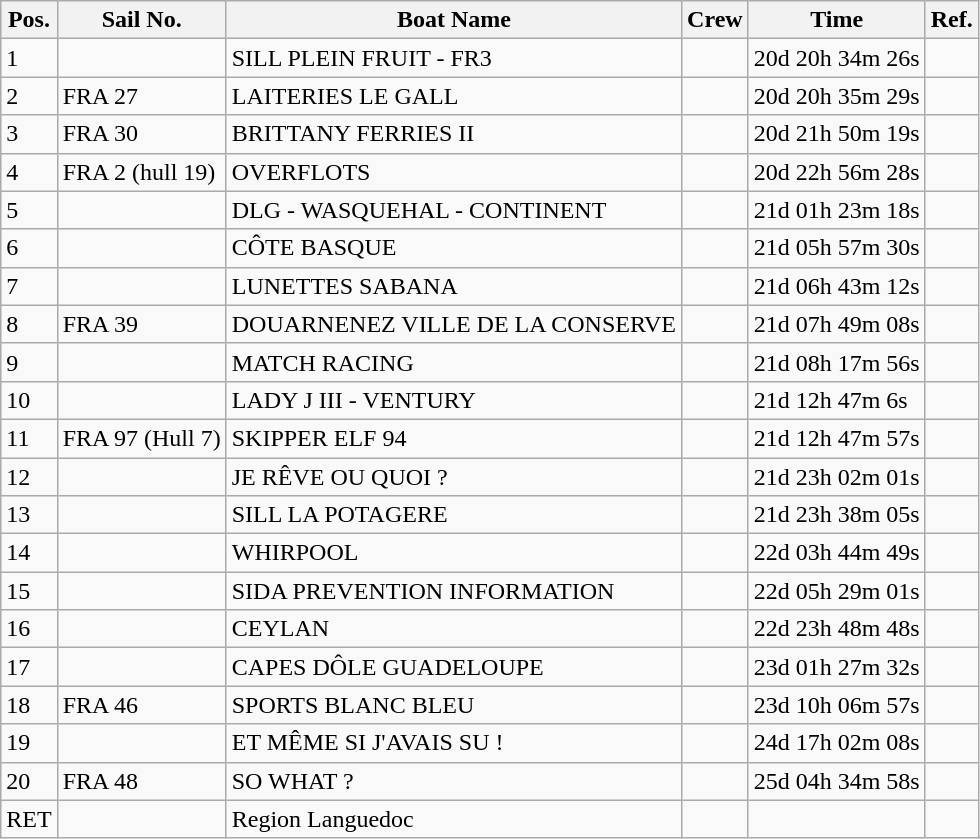<table class="wikitable sortable">
<tr>
<th>Pos.</th>
<th>Sail No.</th>
<th>Boat Name</th>
<th>Crew</th>
<th>Time</th>
<th>Ref.</th>
</tr>
<tr>
<td>1</td>
<td></td>
<td>SILL PLEIN FRUIT - FR3</td>
<td> <br>  </td>
<td>20d 20h 34m 26s</td>
<td></td>
</tr>
<tr>
<td>2</td>
<td>FRA 27</td>
<td>LAITERIES LE GALL</td>
<td> <br>  </td>
<td>20d 20h 35m 29s</td>
<td></td>
</tr>
<tr>
<td>3</td>
<td>FRA 30</td>
<td>BRITTANY FERRIES II</td>
<td> <br>  </td>
<td>20d 21h 50m 19s</td>
<td></td>
</tr>
<tr>
<td>4</td>
<td>FRA 2 (hull 19)</td>
<td>OVERFLOTS</td>
<td> <br>  </td>
<td>20d 22h 56m 28s</td>
<td></td>
</tr>
<tr>
<td>5</td>
<td></td>
<td>DLG - WASQUEHAL - CONTINENT</td>
<td> <br>  </td>
<td>21d 01h 23m 18s</td>
<td></td>
</tr>
<tr>
<td>6</td>
<td></td>
<td>CÔTE BASQUE</td>
<td> <br>  </td>
<td>21d 05h 57m 30s</td>
<td></td>
</tr>
<tr>
<td>7</td>
<td></td>
<td>LUNETTES SABANA</td>
<td> <br>  </td>
<td>21d 06h 43m 12s</td>
<td></td>
</tr>
<tr>
<td>8</td>
<td>FRA 39</td>
<td>DOUARNENEZ VILLE DE LA CONSERVE</td>
<td> <br>  </td>
<td>21d 07h 49m 08s</td>
<td></td>
</tr>
<tr>
<td>9</td>
<td></td>
<td>MATCH RACING</td>
<td> <br>  </td>
<td>21d 08h 17m 56s</td>
<td></td>
</tr>
<tr>
<td>10</td>
<td></td>
<td>LADY J III - VENTURY</td>
<td> <br>  </td>
<td>21d 12h 47m 6s</td>
<td></td>
</tr>
<tr>
<td>11</td>
<td>FRA 97 (Hull 7)</td>
<td>SKIPPER ELF 94</td>
<td> <br>  </td>
<td>21d 12h 47m 57s</td>
<td></td>
</tr>
<tr>
<td>12</td>
<td></td>
<td>JE RÊVE OU QUOI ?</td>
<td> <br>  </td>
<td>21d 23h 02m 01s</td>
<td></td>
</tr>
<tr>
<td>13</td>
<td></td>
<td>SILL LA POTAGERE</td>
<td> <br>  </td>
<td>21d 23h 38m 05s</td>
<td></td>
</tr>
<tr>
<td>14</td>
<td></td>
<td>WHIRPOOL</td>
<td> <br>  </td>
<td>22d 03h 44m 49s</td>
<td></td>
</tr>
<tr>
<td>15</td>
<td></td>
<td>SIDA PREVENTION INFORMATION</td>
<td> <br>  </td>
<td>22d 05h 29m 01s</td>
<td></td>
</tr>
<tr>
<td>16</td>
<td></td>
<td>CEYLAN</td>
<td> <br>  </td>
<td>22d 23h 48m 48s</td>
<td></td>
</tr>
<tr>
<td>17</td>
<td></td>
<td>CAPES DÔLE GUADELOUPE</td>
<td> <br>  </td>
<td>23d 01h 27m 32s</td>
<td></td>
</tr>
<tr>
<td>18</td>
<td>FRA 46</td>
<td>SPORTS BLANC BLEU</td>
<td> <br>  </td>
<td>23d 10h 06m 57s</td>
<td></td>
</tr>
<tr>
<td>19</td>
<td></td>
<td>ET MÊME SI J'AVAIS SU !</td>
<td> <br>  </td>
<td>24d 17h 02m 08s</td>
<td></td>
</tr>
<tr>
<td>20</td>
<td>FRA 48</td>
<td>SO WHAT ?</td>
<td> <br>  </td>
<td>25d 04h 34m 58s</td>
<td></td>
</tr>
<tr>
<td>RET</td>
<td></td>
<td>Region Languedoc</td>
<td> <br>  </td>
<td></td>
<td></td>
</tr>
</table>
